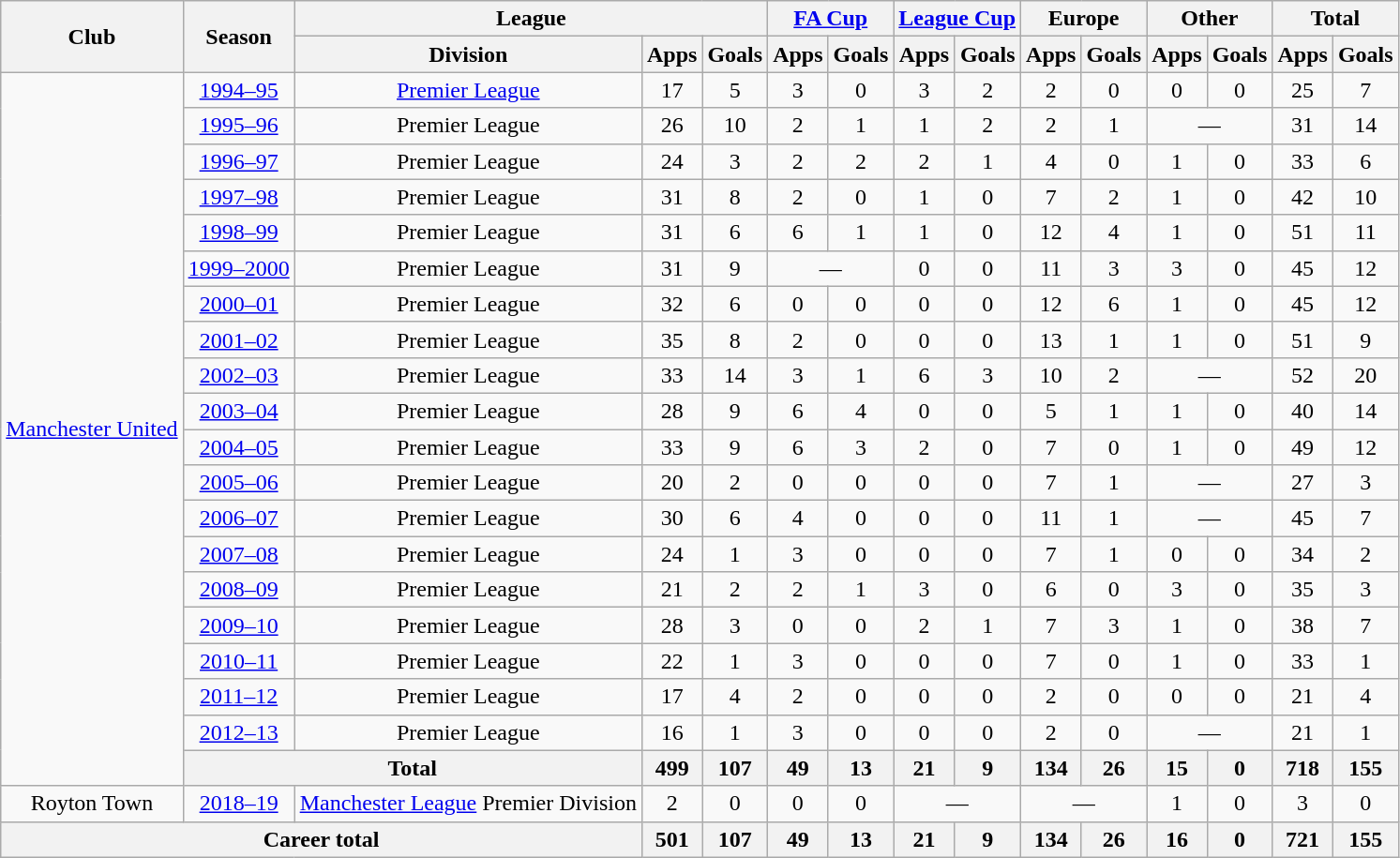<table class="wikitable" style="text-align: center;">
<tr>
<th rowspan="2">Club</th>
<th rowspan="2">Season</th>
<th colspan="3">League</th>
<th colspan="2"><a href='#'>FA Cup</a></th>
<th colspan="2"><a href='#'>League Cup</a></th>
<th colspan="2">Europe</th>
<th colspan="2">Other</th>
<th colspan="2">Total</th>
</tr>
<tr>
<th>Division</th>
<th>Apps</th>
<th>Goals</th>
<th>Apps</th>
<th>Goals</th>
<th>Apps</th>
<th>Goals</th>
<th>Apps</th>
<th>Goals</th>
<th>Apps</th>
<th>Goals</th>
<th>Apps</th>
<th>Goals</th>
</tr>
<tr>
<td rowspan="20"><a href='#'>Manchester United</a></td>
<td><a href='#'>1994–95</a></td>
<td><a href='#'>Premier League</a></td>
<td>17</td>
<td>5</td>
<td>3</td>
<td>0</td>
<td>3</td>
<td>2</td>
<td>2</td>
<td>0</td>
<td>0</td>
<td>0</td>
<td>25</td>
<td>7</td>
</tr>
<tr>
<td><a href='#'>1995–96</a></td>
<td>Premier League</td>
<td>26</td>
<td>10</td>
<td>2</td>
<td>1</td>
<td>1</td>
<td>2</td>
<td>2</td>
<td>1</td>
<td colspan="2">—</td>
<td>31</td>
<td>14</td>
</tr>
<tr>
<td><a href='#'>1996–97</a></td>
<td>Premier League</td>
<td>24</td>
<td>3</td>
<td>2</td>
<td>2</td>
<td>2</td>
<td>1</td>
<td>4</td>
<td>0</td>
<td>1</td>
<td>0</td>
<td>33</td>
<td>6</td>
</tr>
<tr>
<td><a href='#'>1997–98</a></td>
<td>Premier League</td>
<td>31</td>
<td>8</td>
<td>2</td>
<td>0</td>
<td>1</td>
<td>0</td>
<td>7</td>
<td>2</td>
<td>1</td>
<td>0</td>
<td>42</td>
<td>10</td>
</tr>
<tr>
<td><a href='#'>1998–99</a></td>
<td>Premier League</td>
<td>31</td>
<td>6</td>
<td>6</td>
<td>1</td>
<td>1</td>
<td>0</td>
<td>12</td>
<td>4</td>
<td>1</td>
<td>0</td>
<td>51</td>
<td>11</td>
</tr>
<tr>
<td><a href='#'>1999–2000</a></td>
<td>Premier League</td>
<td>31</td>
<td>9</td>
<td colspan="2">—</td>
<td>0</td>
<td>0</td>
<td>11</td>
<td>3</td>
<td>3</td>
<td>0</td>
<td>45</td>
<td>12</td>
</tr>
<tr>
<td><a href='#'>2000–01</a></td>
<td>Premier League</td>
<td>32</td>
<td>6</td>
<td>0</td>
<td>0</td>
<td>0</td>
<td>0</td>
<td>12</td>
<td>6</td>
<td>1</td>
<td>0</td>
<td>45</td>
<td>12</td>
</tr>
<tr>
<td><a href='#'>2001–02</a></td>
<td>Premier League</td>
<td>35</td>
<td>8</td>
<td>2</td>
<td>0</td>
<td>0</td>
<td>0</td>
<td>13</td>
<td>1</td>
<td>1</td>
<td>0</td>
<td>51</td>
<td>9</td>
</tr>
<tr>
<td><a href='#'>2002–03</a></td>
<td>Premier League</td>
<td>33</td>
<td>14</td>
<td>3</td>
<td>1</td>
<td>6</td>
<td>3</td>
<td>10</td>
<td>2</td>
<td colspan="2">—</td>
<td>52</td>
<td>20</td>
</tr>
<tr>
<td><a href='#'>2003–04</a></td>
<td>Premier League</td>
<td>28</td>
<td>9</td>
<td>6</td>
<td>4</td>
<td>0</td>
<td>0</td>
<td>5</td>
<td>1</td>
<td>1</td>
<td>0</td>
<td>40</td>
<td>14</td>
</tr>
<tr>
<td><a href='#'>2004–05</a></td>
<td>Premier League</td>
<td>33</td>
<td>9</td>
<td>6</td>
<td>3</td>
<td>2</td>
<td>0</td>
<td>7</td>
<td>0</td>
<td>1</td>
<td>0</td>
<td>49</td>
<td>12</td>
</tr>
<tr>
<td><a href='#'>2005–06</a></td>
<td>Premier League</td>
<td>20</td>
<td>2</td>
<td>0</td>
<td>0</td>
<td>0</td>
<td>0</td>
<td>7</td>
<td>1</td>
<td colspan="2">—</td>
<td>27</td>
<td>3</td>
</tr>
<tr>
<td><a href='#'>2006–07</a></td>
<td>Premier League</td>
<td>30</td>
<td>6</td>
<td>4</td>
<td>0</td>
<td>0</td>
<td>0</td>
<td>11</td>
<td>1</td>
<td colspan="2">—</td>
<td>45</td>
<td>7</td>
</tr>
<tr>
<td><a href='#'>2007–08</a></td>
<td>Premier League</td>
<td>24</td>
<td>1</td>
<td>3</td>
<td>0</td>
<td>0</td>
<td>0</td>
<td>7</td>
<td>1</td>
<td>0</td>
<td>0</td>
<td>34</td>
<td>2</td>
</tr>
<tr>
<td><a href='#'>2008–09</a></td>
<td>Premier League</td>
<td>21</td>
<td>2</td>
<td>2</td>
<td>1</td>
<td>3</td>
<td>0</td>
<td>6</td>
<td>0</td>
<td>3</td>
<td>0</td>
<td>35</td>
<td>3</td>
</tr>
<tr>
<td><a href='#'>2009–10</a></td>
<td>Premier League</td>
<td>28</td>
<td>3</td>
<td>0</td>
<td>0</td>
<td>2</td>
<td>1</td>
<td>7</td>
<td>3</td>
<td>1</td>
<td>0</td>
<td>38</td>
<td>7</td>
</tr>
<tr>
<td><a href='#'>2010–11</a></td>
<td>Premier League</td>
<td>22</td>
<td>1</td>
<td>3</td>
<td>0</td>
<td>0</td>
<td>0</td>
<td>7</td>
<td>0</td>
<td>1</td>
<td>0</td>
<td>33</td>
<td>1</td>
</tr>
<tr>
<td><a href='#'>2011–12</a></td>
<td>Premier League</td>
<td>17</td>
<td>4</td>
<td>2</td>
<td>0</td>
<td>0</td>
<td>0</td>
<td>2</td>
<td>0</td>
<td>0</td>
<td>0</td>
<td>21</td>
<td>4</td>
</tr>
<tr>
<td><a href='#'>2012–13</a></td>
<td>Premier League</td>
<td>16</td>
<td>1</td>
<td>3</td>
<td>0</td>
<td>0</td>
<td>0</td>
<td>2</td>
<td>0</td>
<td colspan="2">—</td>
<td>21</td>
<td>1</td>
</tr>
<tr>
<th colspan="2">Total</th>
<th>499</th>
<th>107</th>
<th>49</th>
<th>13</th>
<th>21</th>
<th>9</th>
<th>134</th>
<th>26</th>
<th>15</th>
<th>0</th>
<th>718</th>
<th>155</th>
</tr>
<tr>
<td>Royton Town</td>
<td><a href='#'>2018–19</a></td>
<td><a href='#'>Manchester League</a> Premier Division</td>
<td>2</td>
<td>0</td>
<td>0</td>
<td>0</td>
<td colspan="2">—</td>
<td colspan="2">—</td>
<td>1</td>
<td>0</td>
<td>3</td>
<td>0</td>
</tr>
<tr>
<th colspan="3">Career total</th>
<th>501</th>
<th>107</th>
<th>49</th>
<th>13</th>
<th>21</th>
<th>9</th>
<th>134</th>
<th>26</th>
<th>16</th>
<th>0</th>
<th>721</th>
<th>155</th>
</tr>
</table>
